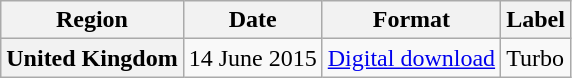<table class="wikitable plainrowheaders">
<tr>
<th>Region</th>
<th>Date</th>
<th>Format</th>
<th>Label</th>
</tr>
<tr>
<th scope="row">United Kingdom</th>
<td>14 June 2015</td>
<td><a href='#'>Digital download</a></td>
<td>Turbo</td>
</tr>
</table>
